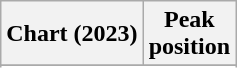<table class="wikitable sortable plainrowheaders" style="text-align:center">
<tr>
<th scope="col">Chart (2023)</th>
<th scope="col">Peak<br>position</th>
</tr>
<tr>
</tr>
<tr>
</tr>
<tr>
</tr>
</table>
